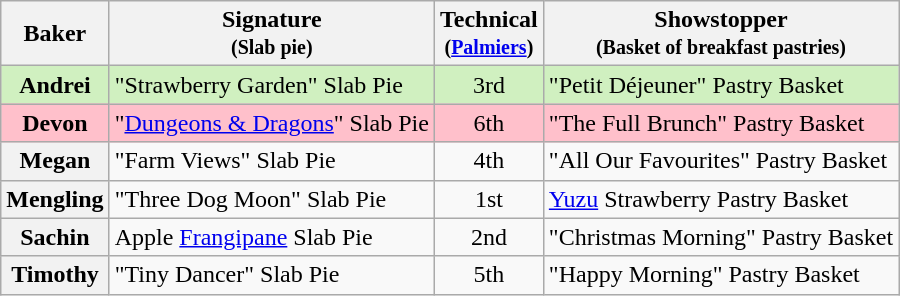<table class="wikitable sortable" style="text-align:left;">
<tr>
<th scope="col">Baker</th>
<th scope="col" class="unsortable">Signature<br><small>(Slab pie)</small></th>
<th scope="col">Technical<br><small>(<a href='#'>Palmiers</a>)</small></th>
<th scope="col" class="unsortable">Showstopper<br><small>(Basket of breakfast pastries)</small></th>
</tr>
<tr style="background:#d0f0c0;">
<th scope="row" style="background:#d0f0c0;">Andrei</th>
<td>"Strawberry Garden" Slab Pie</td>
<td align="center">3rd</td>
<td>"Petit Déjeuner" Pastry Basket</td>
</tr>
<tr style="background:pink;">
<th scope="row" style="background:pink;">Devon</th>
<td>"<a href='#'>Dungeons & Dragons</a>" Slab Pie</td>
<td align="center">6th</td>
<td>"The Full Brunch" Pastry Basket</td>
</tr>
<tr>
<th scope="row">Megan</th>
<td>"Farm Views" Slab Pie</td>
<td align="center">4th</td>
<td>"All Our Favourites" Pastry Basket</td>
</tr>
<tr>
<th scope="row">Mengling</th>
<td>"Three Dog Moon" Slab Pie</td>
<td align="center">1st</td>
<td><a href='#'>Yuzu</a> Strawberry Pastry Basket</td>
</tr>
<tr>
<th scope="row">Sachin</th>
<td>Apple <a href='#'>Frangipane</a> Slab Pie</td>
<td align="center">2nd</td>
<td>"Christmas Morning" Pastry Basket</td>
</tr>
<tr>
<th scope="row">Timothy</th>
<td>"Tiny Dancer" Slab Pie</td>
<td align="center">5th</td>
<td>"Happy Morning" Pastry Basket</td>
</tr>
</table>
